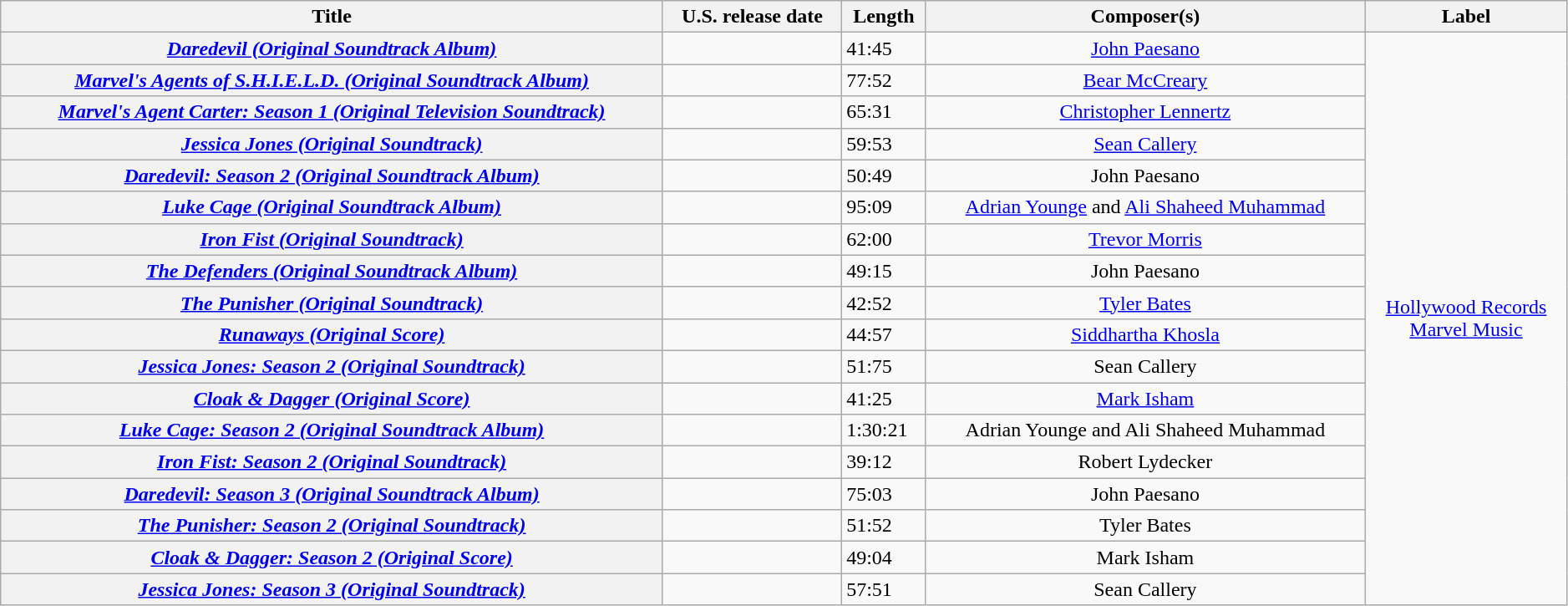<table class="wikitable plainrowheaders" style="text-align: center; width: 99%;">
<tr>
<th scope="col">Title</th>
<th scope="col">U.S. release date</th>
<th scope="col">Length</th>
<th scope="col">Composer(s)</th>
<th scope="col">Label</th>
</tr>
<tr>
<th scope="row"><em><a href='#'>Daredevil (Original Soundtrack Album)</a></em></th>
<td style="text-align: left;"></td>
<td style="text-align: left;">41:45</td>
<td><a href='#'>John Paesano</a></td>
<td rowspan="18"><a href='#'>Hollywood Records</a><br><a href='#'>Marvel Music</a></td>
</tr>
<tr>
<th scope="row"><em><a href='#'>Marvel's Agents of S.H.I.E.L.D. (Original Soundtrack Album)</a></em></th>
<td style="text-align: left;"></td>
<td style="text-align: left;">77:52</td>
<td><a href='#'>Bear McCreary</a></td>
</tr>
<tr>
<th scope="row"><em><a href='#'>Marvel's Agent Carter: Season 1 (Original Television Soundtrack)</a></em></th>
<td style="text-align: left;"></td>
<td style="text-align: left;">65:31</td>
<td><a href='#'>Christopher Lennertz</a></td>
</tr>
<tr>
<th scope="row"><em><a href='#'>Jessica Jones (Original Soundtrack)</a></em></th>
<td style="text-align: left;"></td>
<td style="text-align: left;">59:53</td>
<td><a href='#'>Sean Callery</a></td>
</tr>
<tr>
<th scope="row"><em><a href='#'>Daredevil: Season 2 (Original Soundtrack Album)</a></em></th>
<td style="text-align: left;"></td>
<td style="text-align: left;">50:49</td>
<td>John Paesano</td>
</tr>
<tr>
<th scope="row"><em><a href='#'>Luke Cage (Original Soundtrack Album)</a></em></th>
<td style="text-align: left;"></td>
<td style="text-align: left;">95:09</td>
<td><a href='#'>Adrian Younge</a> and <a href='#'>Ali Shaheed Muhammad</a></td>
</tr>
<tr>
<th scope="row"><em><a href='#'>Iron Fist (Original Soundtrack)</a></em></th>
<td style="text-align: left;"></td>
<td style="text-align: left;">62:00</td>
<td><a href='#'>Trevor Morris</a></td>
</tr>
<tr>
<th scope="row"><em><a href='#'>The Defenders (Original Soundtrack Album)</a></em></th>
<td style="text-align: left;"></td>
<td style="text-align: left;">49:15</td>
<td>John Paesano</td>
</tr>
<tr>
<th scope="row"><em><a href='#'>The Punisher (Original Soundtrack)</a></em></th>
<td style="text-align: left;"></td>
<td style="text-align: left;">42:52</td>
<td><a href='#'>Tyler Bates</a></td>
</tr>
<tr>
<th scope="row"><em><a href='#'>Runaways (Original Score)</a></em></th>
<td style="text-align: left;"></td>
<td style="text-align: left;">44:57</td>
<td><a href='#'>Siddhartha Khosla</a></td>
</tr>
<tr>
<th scope="row"><em><a href='#'>Jessica Jones: Season 2 (Original Soundtrack)</a></em></th>
<td style="text-align: left;"></td>
<td style="text-align: left;">51:75</td>
<td>Sean Callery</td>
</tr>
<tr>
<th scope="row"><em><a href='#'>Cloak & Dagger (Original Score)</a></em></th>
<td style="text-align: left;"></td>
<td style="text-align: left;">41:25</td>
<td><a href='#'>Mark Isham</a></td>
</tr>
<tr>
<th scope="row"><em><a href='#'>Luke Cage: Season 2 (Original Soundtrack Album)</a></em></th>
<td style="text-align: left;"></td>
<td style="text-align: left;">1:30:21</td>
<td>Adrian Younge and Ali Shaheed Muhammad</td>
</tr>
<tr>
<th scope="row"><em><a href='#'>Iron Fist: Season 2 (Original Soundtrack)</a></em></th>
<td style="text-align: left;"></td>
<td style="text-align: left;">39:12</td>
<td>Robert Lydecker</td>
</tr>
<tr>
<th scope="row"><em><a href='#'>Daredevil: Season 3 (Original Soundtrack Album)</a></em></th>
<td style="text-align: left;"></td>
<td style="text-align: left;">75:03</td>
<td>John Paesano</td>
</tr>
<tr>
<th scope="row"><em><a href='#'>The Punisher: Season 2 (Original Soundtrack)</a></em></th>
<td style="text-align: left;"></td>
<td style="text-align: left;">51:52</td>
<td>Tyler Bates</td>
</tr>
<tr>
<th scope="row"><em><a href='#'>Cloak & Dagger: Season 2 (Original Score)</a></em></th>
<td style="text-align: left;"></td>
<td style="text-align: left;">49:04</td>
<td>Mark Isham</td>
</tr>
<tr>
<th scope="row"><em><a href='#'>Jessica Jones: Season 3 (Original Soundtrack)</a></em></th>
<td style="text-align: left;"></td>
<td style="text-align: left;">57:51</td>
<td>Sean Callery</td>
</tr>
</table>
